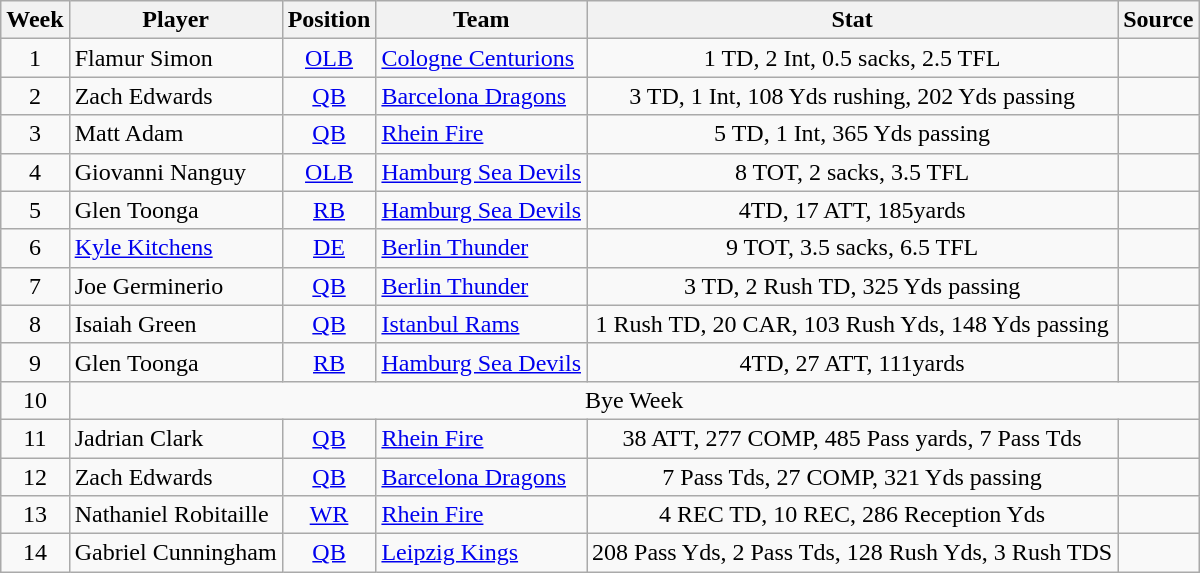<table class="wikitable">
<tr>
<th>Week</th>
<th>Player</th>
<th>Position</th>
<th>Team</th>
<th>Stat</th>
<th>Source</th>
</tr>
<tr>
<td align="center">1</td>
<td>Flamur Simon </td>
<td align="center"><a href='#'>OLB</a></td>
<td><a href='#'>Cologne Centurions</a></td>
<td align="center">1 TD, 2 Int, 0.5 sacks, 2.5 TFL</td>
<td align="center"></td>
</tr>
<tr>
<td align="center">2</td>
<td>Zach Edwards </td>
<td align="center"><a href='#'>QB</a></td>
<td><a href='#'>Barcelona Dragons</a></td>
<td align="center">3 TD, 1 Int, 108 Yds rushing, 202 Yds passing</td>
<td align="center"></td>
</tr>
<tr>
<td align="center">3</td>
<td>Matt Adam </td>
<td align="center"><a href='#'>QB</a></td>
<td><a href='#'>Rhein Fire</a></td>
<td align="center">5 TD, 1 Int, 365 Yds passing</td>
<td align="center"></td>
</tr>
<tr>
<td align="center">4</td>
<td>Giovanni Nanguy </td>
<td align="center"><a href='#'>OLB</a></td>
<td><a href='#'>Hamburg Sea Devils</a></td>
<td align="center">8 TOT, 2 sacks, 3.5 TFL</td>
<td align="center"></td>
</tr>
<tr>
<td align="center">5</td>
<td>Glen Toonga </td>
<td align="center"><a href='#'>RB</a></td>
<td><a href='#'>Hamburg Sea Devils</a></td>
<td align="center">4TD, 17 ATT, 185yards</td>
<td align="center"></td>
</tr>
<tr>
<td align="center">6</td>
<td><a href='#'>Kyle Kitchens</a> </td>
<td align="center"><a href='#'>DE</a></td>
<td><a href='#'>Berlin Thunder</a></td>
<td align="center">9 TOT, 3.5 sacks, 6.5 TFL</td>
<td align="center"></td>
</tr>
<tr>
<td align="center">7</td>
<td>Joe Germinerio </td>
<td align="center"><a href='#'>QB</a></td>
<td><a href='#'>Berlin Thunder</a></td>
<td align="center">3 TD, 2 Rush TD, 325 Yds passing</td>
<td align="center"></td>
</tr>
<tr>
<td align="center">8</td>
<td>Isaiah Green </td>
<td align="center"><a href='#'>QB</a></td>
<td><a href='#'>Istanbul Rams</a></td>
<td align="center">1 Rush TD, 20 CAR, 103 Rush Yds, 148 Yds passing</td>
<td align="center"></td>
</tr>
<tr>
<td align="center">9</td>
<td>Glen Toonga </td>
<td align="center"><a href='#'>RB</a></td>
<td><a href='#'>Hamburg Sea Devils</a></td>
<td align="center">4TD, 27 ATT, 111yards</td>
<td align="center"></td>
</tr>
<tr>
<td align="center">10</td>
<td align="center" colspan="5">Bye Week</td>
</tr>
<tr>
<td align="center">11</td>
<td>Jadrian Clark </td>
<td align="center"><a href='#'>QB</a></td>
<td><a href='#'>Rhein Fire</a></td>
<td align="center">38 ATT, 277 COMP, 485 Pass yards, 7 Pass Tds</td>
<td align="center"></td>
</tr>
<tr>
<td align="center">12</td>
<td>Zach Edwards </td>
<td align="center"><a href='#'>QB</a></td>
<td><a href='#'>Barcelona Dragons</a></td>
<td align="center">7 Pass Tds, 27 COMP, 321 Yds passing</td>
<td align="center"></td>
</tr>
<tr>
<td align="center">13</td>
<td>Nathaniel Robitaille </td>
<td align="center"><a href='#'>WR</a></td>
<td><a href='#'>Rhein Fire</a></td>
<td align="center">4 REC TD, 10 REC, 286 Reception Yds</td>
<td align="center"></td>
</tr>
<tr>
<td align="center">14</td>
<td>Gabriel Cunningham </td>
<td align="center"><a href='#'>QB</a></td>
<td><a href='#'>Leipzig Kings</a></td>
<td align="center">208 Pass Yds, 2 Pass Tds, 128 Rush Yds, 3 Rush TDS</td>
<td align="center"></td>
</tr>
</table>
